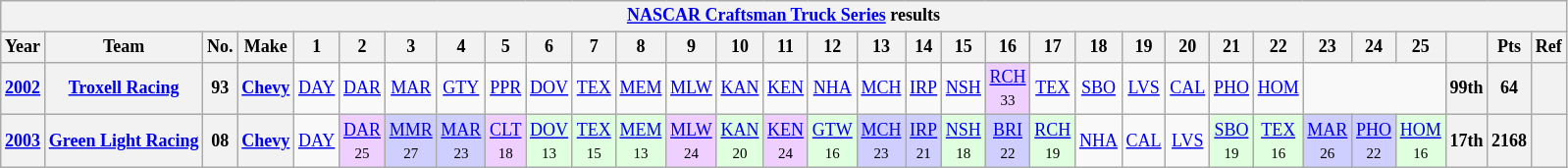<table class="wikitable" style="text-align:center; font-size:75%">
<tr>
<th colspan=45><a href='#'>NASCAR Craftsman Truck Series</a> results</th>
</tr>
<tr>
<th>Year</th>
<th>Team</th>
<th>No.</th>
<th>Make</th>
<th>1</th>
<th>2</th>
<th>3</th>
<th>4</th>
<th>5</th>
<th>6</th>
<th>7</th>
<th>8</th>
<th>9</th>
<th>10</th>
<th>11</th>
<th>12</th>
<th>13</th>
<th>14</th>
<th>15</th>
<th>16</th>
<th>17</th>
<th>18</th>
<th>19</th>
<th>20</th>
<th>21</th>
<th>22</th>
<th>23</th>
<th>24</th>
<th>25</th>
<th></th>
<th>Pts</th>
<th>Ref</th>
</tr>
<tr>
<th><a href='#'>2002</a></th>
<th><a href='#'>Troxell Racing</a></th>
<th>93</th>
<th><a href='#'>Chevy</a></th>
<td><a href='#'>DAY</a></td>
<td><a href='#'>DAR</a></td>
<td><a href='#'>MAR</a></td>
<td><a href='#'>GTY</a></td>
<td><a href='#'>PPR</a></td>
<td><a href='#'>DOV</a></td>
<td><a href='#'>TEX</a></td>
<td><a href='#'>MEM</a></td>
<td><a href='#'>MLW</a></td>
<td><a href='#'>KAN</a></td>
<td><a href='#'>KEN</a></td>
<td><a href='#'>NHA</a></td>
<td><a href='#'>MCH</a></td>
<td><a href='#'>IRP</a></td>
<td><a href='#'>NSH</a></td>
<td style="background:#EFCFFF;"><a href='#'>RCH</a><br><small>33</small></td>
<td><a href='#'>TEX</a></td>
<td><a href='#'>SBO</a></td>
<td><a href='#'>LVS</a></td>
<td><a href='#'>CAL</a></td>
<td><a href='#'>PHO</a></td>
<td><a href='#'>HOM</a></td>
<td colspan=3></td>
<th>99th</th>
<th>64</th>
<th></th>
</tr>
<tr>
<th><a href='#'>2003</a></th>
<th><a href='#'>Green Light Racing</a></th>
<th>08</th>
<th><a href='#'>Chevy</a></th>
<td><a href='#'>DAY</a></td>
<td style="background:#EFCFFF;"><a href='#'>DAR</a><br><small>25</small></td>
<td style="background:#CFCFFF;"><a href='#'>MMR</a><br><small>27</small></td>
<td style="background:#CFCFFF;"><a href='#'>MAR</a><br><small>23</small></td>
<td style="background:#EFCFFF;"><a href='#'>CLT</a><br><small>18</small></td>
<td style="background:#DFFFDF;"><a href='#'>DOV</a><br><small>13</small></td>
<td style="background:#DFFFDF;"><a href='#'>TEX</a><br><small>15</small></td>
<td style="background:#DFFFDF;"><a href='#'>MEM</a><br><small>13</small></td>
<td style="background:#EFCFFF;"><a href='#'>MLW</a><br><small>24</small></td>
<td style="background:#DFFFDF;"><a href='#'>KAN</a><br><small>20</small></td>
<td style="background:#EFCFFF;"><a href='#'>KEN</a><br><small>24</small></td>
<td style="background:#DFFFDF;"><a href='#'>GTW</a><br><small>16</small></td>
<td style="background:#CFCFFF;"><a href='#'>MCH</a><br><small>23</small></td>
<td style="background:#CFCFFF;"><a href='#'>IRP</a><br><small>21</small></td>
<td style="background:#DFFFDF;"><a href='#'>NSH</a><br><small>18</small></td>
<td style="background:#CFCFFF;"><a href='#'>BRI</a><br><small>22</small></td>
<td style="background:#DFFFDF;"><a href='#'>RCH</a><br><small>19</small></td>
<td><a href='#'>NHA</a></td>
<td><a href='#'>CAL</a></td>
<td><a href='#'>LVS</a></td>
<td style="background:#DFFFDF;"><a href='#'>SBO</a><br><small>19</small></td>
<td style="background:#DFFFDF;"><a href='#'>TEX</a><br><small>16</small></td>
<td style="background:#CFCFFF;"><a href='#'>MAR</a><br><small>26</small></td>
<td style="background:#CFCFFF;"><a href='#'>PHO</a><br><small>22</small></td>
<td style="background:#DFFFDF;"><a href='#'>HOM</a><br><small>16</small></td>
<th>17th</th>
<th>2168</th>
<th></th>
</tr>
</table>
